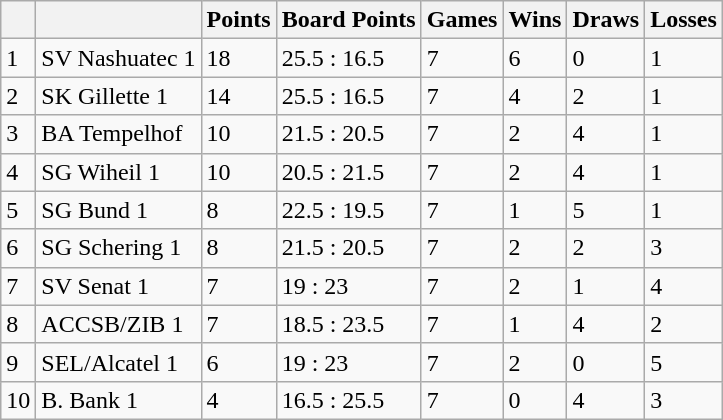<table class="wikitable">
<tr>
<th></th>
<th></th>
<th>Points</th>
<th>Board Points</th>
<th>Games</th>
<th>Wins</th>
<th>Draws</th>
<th>Losses</th>
</tr>
<tr>
<td>1</td>
<td>SV Nashuatec 1</td>
<td>18</td>
<td>25.5 : 16.5</td>
<td>7</td>
<td>6</td>
<td>0</td>
<td>1</td>
</tr>
<tr>
<td>2</td>
<td>SK Gillette 1</td>
<td>14</td>
<td>25.5 : 16.5</td>
<td>7</td>
<td>4</td>
<td>2</td>
<td>1</td>
</tr>
<tr>
<td>3</td>
<td>BA Tempelhof</td>
<td>10</td>
<td>21.5 : 20.5</td>
<td>7</td>
<td>2</td>
<td>4</td>
<td>1</td>
</tr>
<tr>
<td>4</td>
<td>SG Wiheil 1</td>
<td>10</td>
<td>20.5 : 21.5</td>
<td>7</td>
<td>2</td>
<td>4</td>
<td>1</td>
</tr>
<tr>
<td>5</td>
<td>SG Bund 1</td>
<td>8</td>
<td>22.5 : 19.5</td>
<td>7</td>
<td>1</td>
<td>5</td>
<td>1</td>
</tr>
<tr>
<td>6</td>
<td>SG Schering 1</td>
<td>8</td>
<td>21.5 : 20.5</td>
<td>7</td>
<td>2</td>
<td>2</td>
<td>3</td>
</tr>
<tr>
<td>7</td>
<td>SV Senat 1</td>
<td>7</td>
<td>19 : 23</td>
<td>7</td>
<td>2</td>
<td>1</td>
<td>4</td>
</tr>
<tr>
<td>8</td>
<td>ACCSB/ZIB 1</td>
<td>7</td>
<td>18.5 : 23.5</td>
<td>7</td>
<td>1</td>
<td>4</td>
<td>2</td>
</tr>
<tr>
<td>9</td>
<td>SEL/Alcatel 1</td>
<td>6</td>
<td>19 : 23</td>
<td>7</td>
<td>2</td>
<td>0</td>
<td>5</td>
</tr>
<tr>
<td>10</td>
<td>B. Bank 1</td>
<td>4</td>
<td>16.5 : 25.5</td>
<td>7</td>
<td>0</td>
<td>4</td>
<td>3</td>
</tr>
</table>
